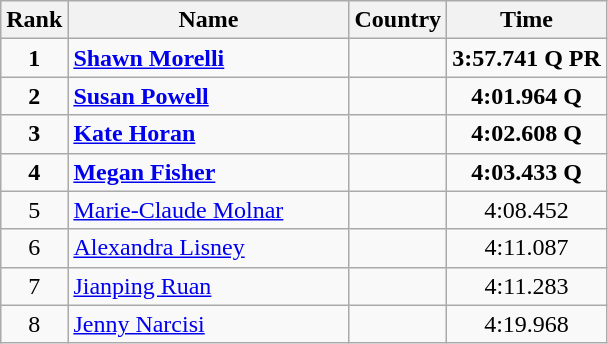<table class="wikitable sortable">
<tr>
<th width=20>Rank</th>
<th width=180>Name</th>
<th>Country</th>
<th>Time</th>
</tr>
<tr>
<td align="center"><strong>1</strong></td>
<td><strong><a href='#'>Shawn Morelli</a></strong></td>
<td><strong></strong></td>
<td align="center"><strong>3:57.741 Q PR</strong></td>
</tr>
<tr>
<td align="center"><strong>2</strong></td>
<td><strong><a href='#'>Susan Powell</a></strong></td>
<td><strong></strong></td>
<td align="center"><strong>4:01.964 Q</strong></td>
</tr>
<tr>
<td align="center"><strong>3</strong></td>
<td><strong><a href='#'>Kate Horan</a></strong></td>
<td><strong></strong></td>
<td align="center"><strong>4:02.608 Q</strong></td>
</tr>
<tr>
<td align="center"><strong>4</strong></td>
<td><strong><a href='#'>Megan Fisher</a></strong></td>
<td><strong></strong></td>
<td align="center"><strong>4:03.433 Q</strong></td>
</tr>
<tr>
<td align="center">5</td>
<td><a href='#'>Marie-Claude Molnar</a></td>
<td></td>
<td align="center">4:08.452</td>
</tr>
<tr>
<td align="center">6</td>
<td><a href='#'>Alexandra Lisney</a></td>
<td></td>
<td align="center">4:11.087</td>
</tr>
<tr>
<td align="center">7</td>
<td><a href='#'>Jianping Ruan</a></td>
<td></td>
<td align="center">4:11.283</td>
</tr>
<tr>
<td align="center">8</td>
<td><a href='#'>Jenny Narcisi</a></td>
<td></td>
<td align="center">4:19.968</td>
</tr>
</table>
